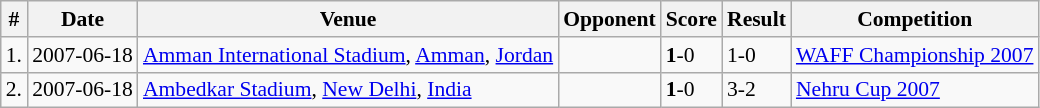<table class="wikitable" style="font-size:90%; text-align: left;">
<tr>
<th>#</th>
<th>Date</th>
<th>Venue</th>
<th>Opponent</th>
<th>Score</th>
<th>Result</th>
<th>Competition</th>
</tr>
<tr>
<td>1.</td>
<td>2007-06-18</td>
<td><a href='#'>Amman International Stadium</a>, <a href='#'>Amman</a>, <a href='#'>Jordan</a></td>
<td></td>
<td><strong>1</strong>-0</td>
<td>1-0</td>
<td><a href='#'>WAFF Championship 2007</a></td>
</tr>
<tr>
<td>2.</td>
<td>2007-06-18</td>
<td><a href='#'>Ambedkar Stadium</a>, <a href='#'>New Delhi</a>, <a href='#'>India</a></td>
<td></td>
<td><strong>1</strong>-0</td>
<td>3-2</td>
<td><a href='#'>Nehru Cup 2007</a></td>
</tr>
</table>
